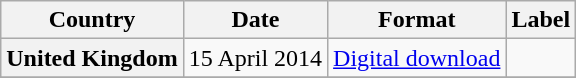<table class="wikitable plainrowheaders">
<tr>
<th scope="col">Country</th>
<th scope="col">Date</th>
<th scope="col">Format</th>
<th scope="col">Label</th>
</tr>
<tr>
<th scope="row">United Kingdom</th>
<td>15 April 2014</td>
<td><a href='#'>Digital download</a></td>
<td></td>
</tr>
<tr>
</tr>
</table>
